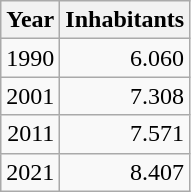<table cellspacing="0" cellpadding="0">
<tr>
<td valign="top"><br><table class="wikitable sortable zebra hintergrundfarbe5">
<tr>
<th>Year</th>
<th>Inhabitants</th>
</tr>
<tr align="right">
<td>1990</td>
<td>6.060</td>
</tr>
<tr align="right">
<td>2001</td>
<td>7.308</td>
</tr>
<tr align="right">
<td>2011</td>
<td>7.571</td>
</tr>
<tr align="right">
<td>2021</td>
<td>8.407</td>
</tr>
</table>
</td>
</tr>
</table>
